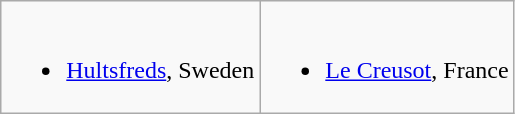<table class="wikitable">
<tr valign="top">
<td><br><ul><li> <a href='#'>Hultsfreds</a>, Sweden</li></ul></td>
<td><br><ul><li> <a href='#'>Le Creusot</a>, France</li></ul></td>
</tr>
</table>
